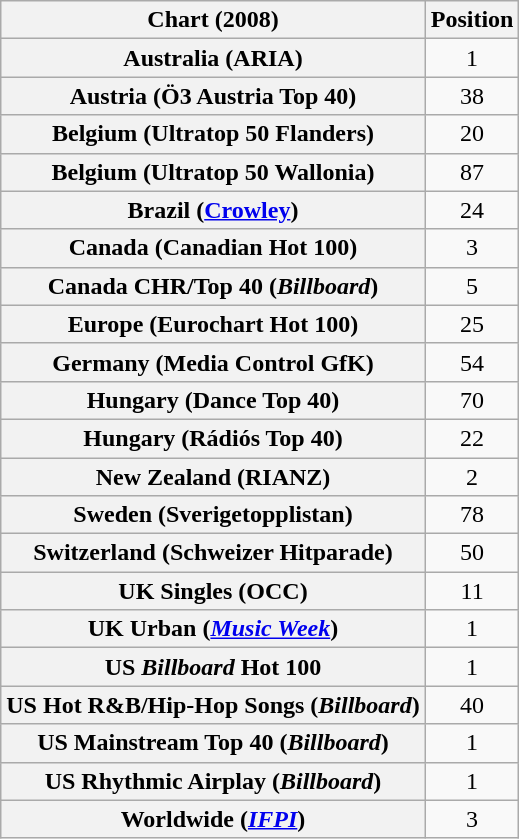<table class="wikitable sortable plainrowheaders" style="text-align:center">
<tr>
<th>Chart (2008)</th>
<th>Position</th>
</tr>
<tr>
<th scope="row">Australia (ARIA)</th>
<td>1</td>
</tr>
<tr>
<th scope="row">Austria (Ö3 Austria Top 40)</th>
<td>38</td>
</tr>
<tr>
<th scope="row">Belgium (Ultratop 50 Flanders)</th>
<td>20</td>
</tr>
<tr>
<th scope="row">Belgium (Ultratop 50 Wallonia)</th>
<td>87</td>
</tr>
<tr>
<th scope="row">Brazil (<a href='#'>Crowley</a>)</th>
<td>24</td>
</tr>
<tr>
<th scope="row">Canada (Canadian Hot 100)</th>
<td>3</td>
</tr>
<tr>
<th scope="row">Canada CHR/Top 40 (<em>Billboard</em>)</th>
<td>5</td>
</tr>
<tr>
<th scope="row">Europe (Eurochart Hot 100)</th>
<td>25</td>
</tr>
<tr>
<th scope="row">Germany (Media Control GfK)</th>
<td>54</td>
</tr>
<tr>
<th scope="row">Hungary (Dance Top 40)</th>
<td>70</td>
</tr>
<tr>
<th scope="row">Hungary (Rádiós Top 40)</th>
<td>22</td>
</tr>
<tr>
<th scope="row">New Zealand (RIANZ)</th>
<td>2</td>
</tr>
<tr>
<th scope="row">Sweden (Sverigetopplistan)</th>
<td>78</td>
</tr>
<tr>
<th scope="row">Switzerland (Schweizer Hitparade)</th>
<td>50</td>
</tr>
<tr>
<th scope="row">UK Singles (OCC)</th>
<td>11</td>
</tr>
<tr>
<th scope="row">UK Urban (<em><a href='#'>Music Week</a></em>)</th>
<td>1</td>
</tr>
<tr>
<th scope="row">US <em>Billboard</em> Hot 100</th>
<td>1</td>
</tr>
<tr>
<th scope="row">US Hot R&B/Hip-Hop Songs (<em>Billboard</em>)</th>
<td>40</td>
</tr>
<tr>
<th scope="row">US Mainstream Top 40 (<em>Billboard</em>)</th>
<td>1</td>
</tr>
<tr>
<th scope="row">US Rhythmic Airplay (<em>Billboard</em>)</th>
<td>1</td>
</tr>
<tr>
<th scope="row">Worldwide (<em><a href='#'>IFPI</a></em>)</th>
<td>3</td>
</tr>
</table>
